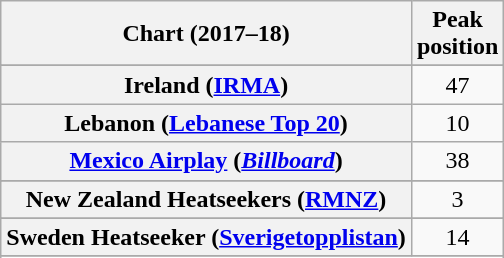<table class="wikitable sortable plainrowheaders" style="text-align:center">
<tr>
<th scope="col">Chart (2017–18)</th>
<th scope="col">Peak<br> position</th>
</tr>
<tr>
</tr>
<tr>
</tr>
<tr>
</tr>
<tr>
</tr>
<tr>
</tr>
<tr>
<th scope="row">Ireland (<a href='#'>IRMA</a>)</th>
<td>47</td>
</tr>
<tr>
<th scope="row">Lebanon (<a href='#'>Lebanese Top 20</a>)</th>
<td>10</td>
</tr>
<tr>
<th scope="row"><a href='#'>Mexico Airplay</a> (<em><a href='#'>Billboard</a></em>)</th>
<td>38</td>
</tr>
<tr>
</tr>
<tr>
<th scope="row">New Zealand Heatseekers (<a href='#'>RMNZ</a>)</th>
<td>3</td>
</tr>
<tr>
</tr>
<tr>
</tr>
<tr>
<th scope="row">Sweden Heatseeker (<a href='#'>Sverigetopplistan</a>)</th>
<td>14</td>
</tr>
<tr>
</tr>
<tr>
</tr>
<tr>
</tr>
<tr>
</tr>
<tr>
</tr>
</table>
